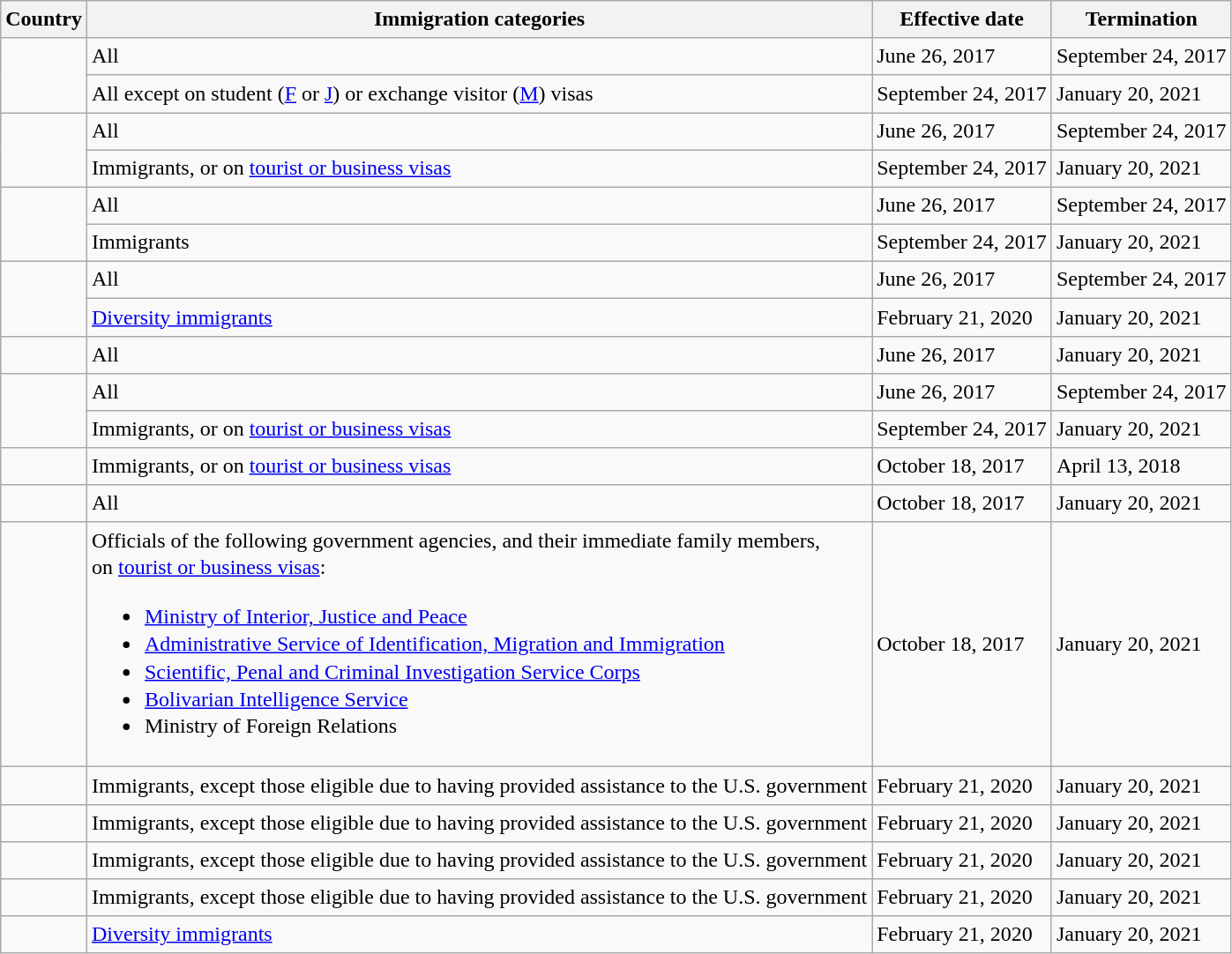<table class="wikitable sortable" style=line-height:1.3>
<tr>
<th>Country</th>
<th>Immigration categories</th>
<th>Effective date</th>
<th>Termination</th>
</tr>
<tr>
<td rowspan=2></td>
<td>All</td>
<td>June 26, 2017</td>
<td>September 24, 2017</td>
</tr>
<tr>
<td>All except on student (<a href='#'>F</a> or <a href='#'>J</a>) or exchange visitor (<a href='#'>M</a>) visas</td>
<td>September 24, 2017</td>
<td>January 20, 2021</td>
</tr>
<tr>
<td rowspan=2></td>
<td>All</td>
<td>June 26, 2017</td>
<td>September 24, 2017</td>
</tr>
<tr>
<td>Immigrants, or on <a href='#'>tourist or business visas</a></td>
<td>September 24, 2017</td>
<td>January 20, 2021</td>
</tr>
<tr>
<td rowspan=2></td>
<td>All</td>
<td>June 26, 2017</td>
<td>September 24, 2017</td>
</tr>
<tr>
<td>Immigrants</td>
<td>September 24, 2017</td>
<td>January 20, 2021</td>
</tr>
<tr>
<td rowspan=2></td>
<td>All</td>
<td>June 26, 2017</td>
<td>September 24, 2017</td>
</tr>
<tr>
<td><a href='#'>Diversity immigrants</a></td>
<td>February 21, 2020</td>
<td>January 20, 2021</td>
</tr>
<tr>
<td></td>
<td>All</td>
<td>June 26, 2017</td>
<td>January 20, 2021</td>
</tr>
<tr>
<td rowspan=2></td>
<td>All</td>
<td>June 26, 2017</td>
<td>September 24, 2017</td>
</tr>
<tr>
<td>Immigrants, or on <a href='#'>tourist or business visas</a></td>
<td>September 24, 2017</td>
<td>January 20, 2021</td>
</tr>
<tr>
<td></td>
<td>Immigrants, or on <a href='#'>tourist or business visas</a></td>
<td>October 18, 2017</td>
<td>April 13, 2018</td>
</tr>
<tr>
<td></td>
<td>All</td>
<td>October 18, 2017</td>
<td>January 20, 2021</td>
</tr>
<tr>
<td></td>
<td>Officials of the following government agencies, and their immediate family members,<br>on <a href='#'>tourist or business visas</a>:<br><ul><li><a href='#'>Ministry of Interior, Justice and Peace</a></li><li><a href='#'>Administrative Service of Identification, Migration and Immigration</a></li><li><a href='#'>Scientific, Penal and Criminal Investigation Service Corps</a></li><li><a href='#'>Bolivarian Intelligence Service</a></li><li>Ministry of Foreign Relations</li></ul></td>
<td>October 18, 2017</td>
<td>January 20, 2021</td>
</tr>
<tr>
<td></td>
<td>Immigrants, except those eligible due to having provided assistance to the U.S. government</td>
<td>February 21, 2020</td>
<td>January 20, 2021</td>
</tr>
<tr>
<td></td>
<td>Immigrants, except those eligible due to having provided assistance to the U.S. government</td>
<td>February 21, 2020</td>
<td>January 20, 2021</td>
</tr>
<tr>
<td></td>
<td>Immigrants, except those eligible due to having provided assistance to the U.S. government</td>
<td>February 21, 2020</td>
<td>January 20, 2021</td>
</tr>
<tr>
<td></td>
<td>Immigrants, except those eligible due to having provided assistance to the U.S. government</td>
<td>February 21, 2020</td>
<td>January 20, 2021</td>
</tr>
<tr>
<td></td>
<td><a href='#'>Diversity immigrants</a></td>
<td>February 21, 2020</td>
<td>January 20, 2021</td>
</tr>
</table>
